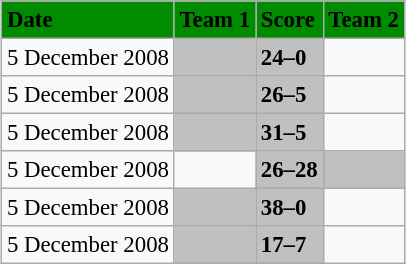<table class="wikitable" style="margin:0.5em auto; font-size:95%">
<tr bgcolor="#008B00">
<td><strong>Date</strong></td>
<td><strong>Team 1</strong></td>
<td><strong>Score</strong></td>
<td><strong>Team 2</strong></td>
</tr>
<tr>
<td>5 December 2008</td>
<td bgcolor="silver"><strong></strong></td>
<td bgcolor="silver"><strong>24–0</strong></td>
<td></td>
</tr>
<tr>
<td>5 December 2008</td>
<td bgcolor="silver"><strong></strong></td>
<td bgcolor="silver"><strong>26–5</strong></td>
<td></td>
</tr>
<tr>
<td>5 December 2008</td>
<td bgcolor="silver"><strong></strong></td>
<td bgcolor="silver"><strong>31–5</strong></td>
<td></td>
</tr>
<tr>
<td>5 December 2008</td>
<td></td>
<td bgcolor="silver"><strong>26–28</strong></td>
<td bgcolor="silver"><strong></strong></td>
</tr>
<tr>
<td>5 December 2008</td>
<td bgcolor="silver"><strong></strong></td>
<td bgcolor="silver"><strong>38–0</strong></td>
<td></td>
</tr>
<tr>
<td>5 December 2008</td>
<td bgcolor="silver"><strong></strong></td>
<td bgcolor="silver"><strong>17–7</strong></td>
<td></td>
</tr>
</table>
